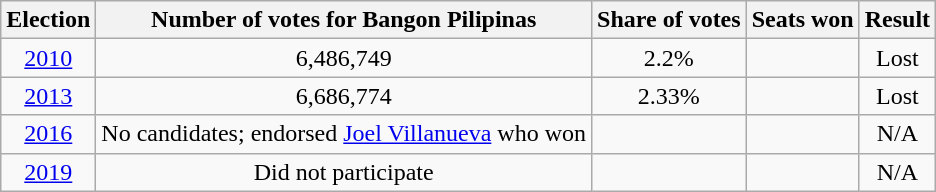<table class="sortable wikitable" style="text-align:center">
<tr>
<th>Election</th>
<th>Number of votes for Bangon Pilipinas</th>
<th>Share of votes</th>
<th>Seats won</th>
<th>Result</th>
</tr>
<tr>
<td><a href='#'>2010</a></td>
<td>6,486,749</td>
<td>2.2%</td>
<td></td>
<td>Lost</td>
</tr>
<tr>
<td><a href='#'>2013</a></td>
<td>6,686,774</td>
<td>2.33%</td>
<td></td>
<td>Lost</td>
</tr>
<tr>
<td><a href='#'>2016</a></td>
<td>No candidates; endorsed <a href='#'>Joel Villanueva</a> who won</td>
<td></td>
<td></td>
<td>N/A</td>
</tr>
<tr>
<td><a href='#'>2019</a></td>
<td>Did not participate</td>
<td></td>
<td></td>
<td>N/A</td>
</tr>
</table>
